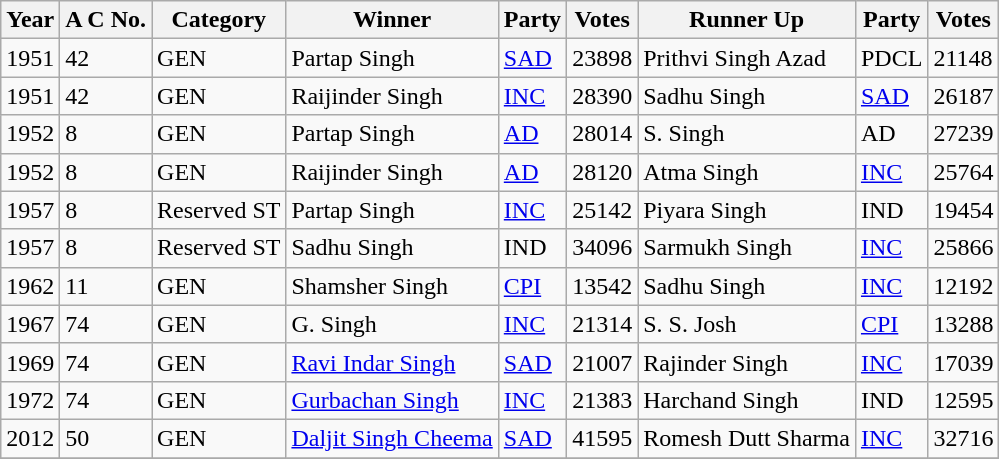<table class="wikitable sortable">
<tr>
<th>Year</th>
<th>A C No.</th>
<th>Category</th>
<th>Winner</th>
<th>Party</th>
<th>Votes</th>
<th>Runner Up</th>
<th>Party</th>
<th>Votes</th>
</tr>
<tr>
<td>1951</td>
<td>42</td>
<td>GEN</td>
<td>Partap Singh</td>
<td><a href='#'>SAD</a></td>
<td>23898</td>
<td>Prithvi Singh Azad</td>
<td>PDCL</td>
<td>21148</td>
</tr>
<tr>
<td>1951</td>
<td>42</td>
<td>GEN</td>
<td>Raijinder Singh</td>
<td><a href='#'>INC</a></td>
<td>28390</td>
<td>Sadhu Singh</td>
<td><a href='#'>SAD</a></td>
<td>26187</td>
</tr>
<tr>
<td>1952</td>
<td>8</td>
<td>GEN</td>
<td>Partap Singh</td>
<td><a href='#'>AD</a></td>
<td>28014</td>
<td>S. Singh</td>
<td>AD</td>
<td>27239</td>
</tr>
<tr>
<td>1952</td>
<td>8</td>
<td>GEN</td>
<td>Raijinder Singh</td>
<td><a href='#'>AD</a></td>
<td>28120</td>
<td>Atma Singh</td>
<td><a href='#'>INC</a></td>
<td>25764</td>
</tr>
<tr>
<td>1957</td>
<td>8</td>
<td>Reserved ST</td>
<td>Partap Singh</td>
<td><a href='#'>INC</a></td>
<td>25142</td>
<td>Piyara Singh</td>
<td>IND</td>
<td>19454</td>
</tr>
<tr>
<td>1957</td>
<td>8</td>
<td>Reserved ST</td>
<td>Sadhu Singh</td>
<td>IND</td>
<td>34096</td>
<td>Sarmukh Singh</td>
<td><a href='#'>INC</a></td>
<td>25866</td>
</tr>
<tr>
<td>1962</td>
<td>11</td>
<td>GEN</td>
<td>Shamsher Singh</td>
<td><a href='#'>CPI</a></td>
<td>13542</td>
<td>Sadhu Singh</td>
<td><a href='#'>INC</a></td>
<td>12192</td>
</tr>
<tr>
<td>1967</td>
<td>74</td>
<td>GEN</td>
<td>G. Singh</td>
<td><a href='#'>INC</a></td>
<td>21314</td>
<td>S. S. Josh</td>
<td><a href='#'>CPI</a></td>
<td>13288</td>
</tr>
<tr>
<td>1969</td>
<td>74</td>
<td>GEN</td>
<td><a href='#'>Ravi Indar Singh</a></td>
<td><a href='#'>SAD</a></td>
<td>21007</td>
<td>Rajinder Singh</td>
<td><a href='#'>INC</a></td>
<td>17039</td>
</tr>
<tr>
<td>1972</td>
<td>74</td>
<td>GEN</td>
<td><a href='#'>Gurbachan Singh</a></td>
<td><a href='#'>INC</a></td>
<td>21383</td>
<td>Harchand Singh</td>
<td>IND</td>
<td>12595</td>
</tr>
<tr>
<td>2012</td>
<td>50</td>
<td>GEN</td>
<td><a href='#'>Daljit Singh Cheema</a></td>
<td><a href='#'>SAD</a></td>
<td>41595</td>
<td>Romesh Dutt Sharma</td>
<td><a href='#'>INC</a></td>
<td>32716</td>
</tr>
<tr>
</tr>
</table>
